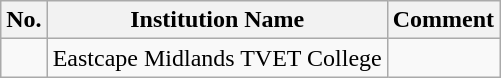<table class="wikitable">
<tr>
<th>No.</th>
<th>Institution Name</th>
<th>Comment</th>
</tr>
<tr>
<td></td>
<td>Eastcape Midlands TVET College</td>
<td></td>
</tr>
</table>
